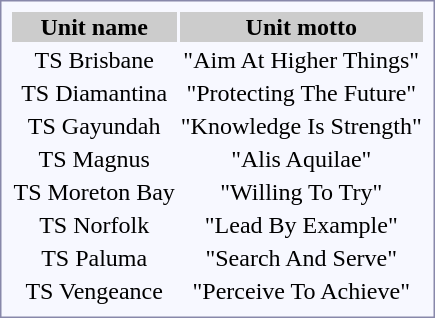<table class="mw-collapsible mw-collapsed" style="border:1px solid #8888aa; background:#f7f8ff; text-align:center; padding:5px;">
<tr style="background:#CCCCCC">
<th>Unit name</th>
<th>Unit motto</th>
</tr>
<tr>
<td>TS Brisbane</td>
<td>"Aim At Higher Things"</td>
</tr>
<tr>
<td>TS Diamantina</td>
<td>"Protecting The Future"</td>
</tr>
<tr>
<td>TS Gayundah</td>
<td>"Knowledge Is Strength"</td>
</tr>
<tr>
<td>TS Magnus</td>
<td>"Alis Aquilae"</td>
</tr>
<tr>
<td>TS Moreton Bay</td>
<td>"Willing To Try"</td>
</tr>
<tr>
<td>TS Norfolk</td>
<td>"Lead By Example"</td>
</tr>
<tr>
<td>TS Paluma</td>
<td>"Search And Serve"</td>
</tr>
<tr>
<td>TS Vengeance</td>
<td>"Perceive To Achieve"</td>
</tr>
</table>
